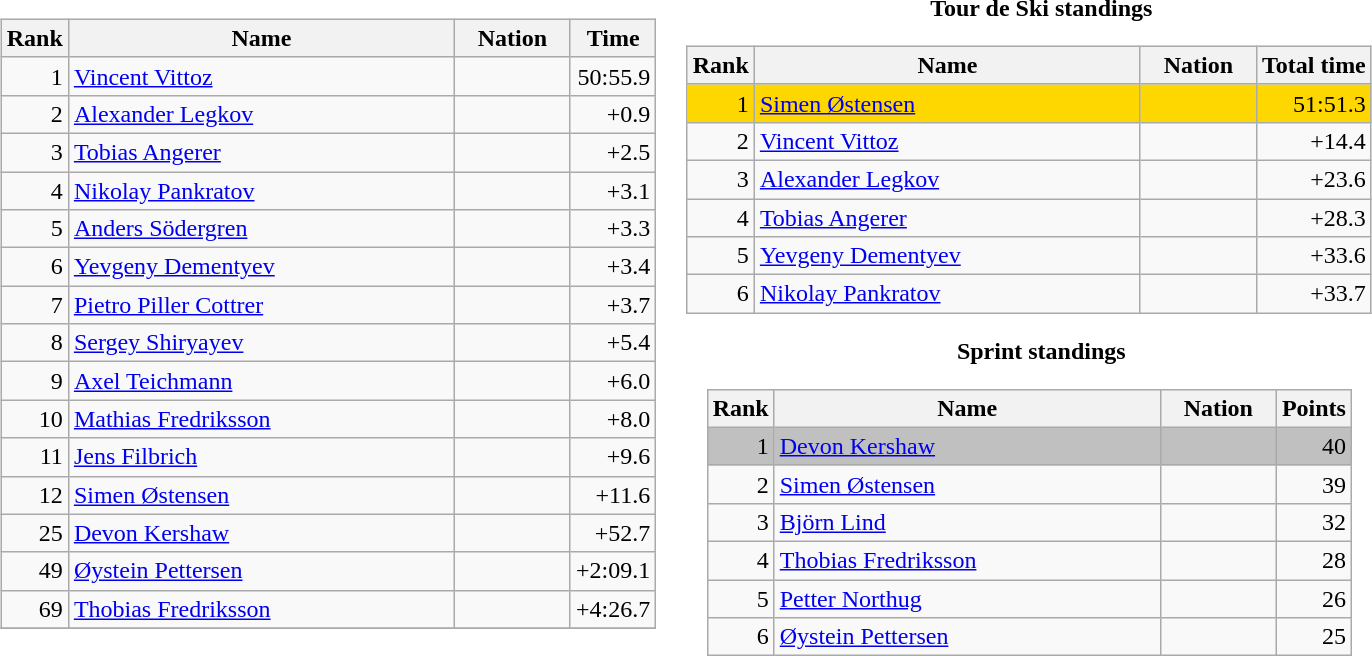<table>
<tr align="center" valign="top">
<td><br><table class="wikitable">
<tr valign="top">
<th width="20">Rank</th>
<th width="250">Name</th>
<th width="70">Nation</th>
<th>Time</th>
</tr>
<tr align="right">
<td>1</td>
<td align="left"><a href='#'>Vincent Vittoz</a></td>
<td align="left"></td>
<td>50:55.9</td>
</tr>
<tr align="right">
<td>2</td>
<td align="left"><a href='#'>Alexander Legkov</a></td>
<td align="left"></td>
<td>+0.9</td>
</tr>
<tr align="right">
<td>3</td>
<td align="left"><a href='#'>Tobias Angerer</a></td>
<td align="left"></td>
<td>+2.5</td>
</tr>
<tr align="right">
<td>4</td>
<td align="left"><a href='#'>Nikolay Pankratov</a></td>
<td align="left"></td>
<td>+3.1</td>
</tr>
<tr align="right">
<td>5</td>
<td align="left"><a href='#'>Anders Södergren</a></td>
<td align="left"></td>
<td>+3.3</td>
</tr>
<tr align="right">
<td>6</td>
<td align="left"><a href='#'>Yevgeny Dementyev</a></td>
<td align="left"></td>
<td>+3.4</td>
</tr>
<tr align="right">
<td>7</td>
<td align="left"><a href='#'>Pietro Piller Cottrer</a></td>
<td align="left"></td>
<td>+3.7</td>
</tr>
<tr align="right">
<td>8</td>
<td align="left"><a href='#'>Sergey Shiryayev</a></td>
<td align="left"></td>
<td>+5.4</td>
</tr>
<tr align="right">
<td>9</td>
<td align="left"><a href='#'>Axel Teichmann</a></td>
<td align="left"></td>
<td>+6.0</td>
</tr>
<tr align="right">
<td>10</td>
<td align="left"><a href='#'>Mathias Fredriksson</a></td>
<td align="left"></td>
<td>+8.0</td>
</tr>
<tr align="right">
<td>11</td>
<td align="left"><a href='#'>Jens Filbrich</a></td>
<td align="left"></td>
<td>+9.6</td>
</tr>
<tr align="right">
<td>12</td>
<td align="left"><a href='#'>Simen Østensen</a></td>
<td align="left"></td>
<td>+11.6</td>
</tr>
<tr align="right">
<td>25</td>
<td align="left"><a href='#'>Devon Kershaw</a></td>
<td align="left"></td>
<td>+52.7</td>
</tr>
<tr align="right">
<td>49</td>
<td align="left"><a href='#'>Øystein Pettersen</a></td>
<td align="left"></td>
<td>+2:09.1</td>
</tr>
<tr align="right">
<td>69</td>
<td align="left"><a href='#'>Thobias Fredriksson</a></td>
<td align="left"></td>
<td>+4:26.7</td>
</tr>
<tr>
</tr>
</table>
</td>
<td><br><strong>Tour de Ski standings</strong><table class="wikitable">
<tr valign="top">
<th width="20">Rank</th>
<th width="250">Name</th>
<th width="70">Nation</th>
<th>Total time</th>
</tr>
<tr align="right" bgcolor="gold">
<td>1</td>
<td align="left"><a href='#'>Simen Østensen</a></td>
<td align="left"></td>
<td>51:51.3</td>
</tr>
<tr align="right">
<td>2</td>
<td align="left"><a href='#'>Vincent Vittoz</a></td>
<td align="left"></td>
<td>+14.4</td>
</tr>
<tr align="right">
<td>3</td>
<td align="left"><a href='#'>Alexander Legkov</a></td>
<td align="left"></td>
<td>+23.6</td>
</tr>
<tr align="right">
<td>4</td>
<td align="left"><a href='#'>Tobias Angerer</a></td>
<td align="left"></td>
<td>+28.3</td>
</tr>
<tr align="right">
<td>5</td>
<td align="left"><a href='#'>Yevgeny Dementyev</a></td>
<td align="left"></td>
<td>+33.6</td>
</tr>
<tr align="right">
<td>6</td>
<td align="left"><a href='#'>Nikolay Pankratov</a></td>
<td align="left"></td>
<td>+33.7</td>
</tr>
</table>
<strong>Sprint standings</strong><table class="wikitable">
<tr valign="top">
<th width="20">Rank</th>
<th width="250">Name</th>
<th width="70">Nation</th>
<th>Points</th>
</tr>
<tr align="right" bgcolor="silver">
<td>1</td>
<td align="left"><a href='#'>Devon Kershaw</a></td>
<td align="left"></td>
<td>40</td>
</tr>
<tr align="right">
<td>2</td>
<td align="left"><a href='#'>Simen Østensen</a></td>
<td align="left"></td>
<td>39</td>
</tr>
<tr align="right">
<td>3</td>
<td align="left"><a href='#'>Björn Lind</a></td>
<td align="left"></td>
<td>32</td>
</tr>
<tr align="right">
<td>4</td>
<td align="left"><a href='#'>Thobias Fredriksson</a></td>
<td align="left"></td>
<td>28</td>
</tr>
<tr align="right">
<td>5</td>
<td align="left"><a href='#'>Petter Northug</a></td>
<td align="left"></td>
<td>26</td>
</tr>
<tr align="right">
<td>6</td>
<td align="left"><a href='#'>Øystein Pettersen</a></td>
<td align="left"></td>
<td>25</td>
</tr>
</table>
</td>
</tr>
<tr>
</tr>
</table>
